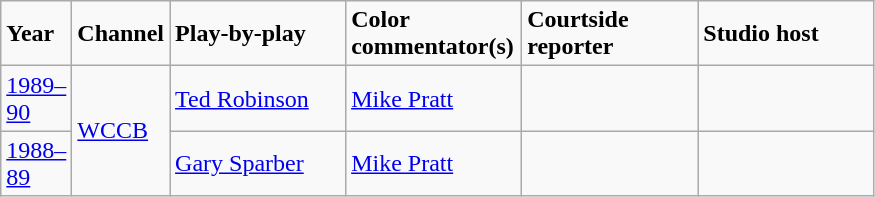<table class="wikitable">
<tr>
<td width="40"><strong>Year</strong></td>
<td width="40"><strong>Channel</strong></td>
<td width="110"><strong>Play-by-play</strong></td>
<td width="110"><strong>Color commentator(s)</strong></td>
<td width="110"><strong>Courtside reporter</strong></td>
<td width="110"><strong>Studio host</strong></td>
</tr>
<tr>
<td><a href='#'>1989–90</a></td>
<td rowspan=2><a href='#'>WCCB</a></td>
<td><a href='#'>Ted Robinson</a></td>
<td><a href='#'>Mike Pratt</a></td>
<td></td>
<td></td>
</tr>
<tr>
<td><a href='#'>1988–89</a></td>
<td><a href='#'>Gary Sparber</a></td>
<td><a href='#'>Mike Pratt</a></td>
<td></td>
<td></td>
</tr>
</table>
